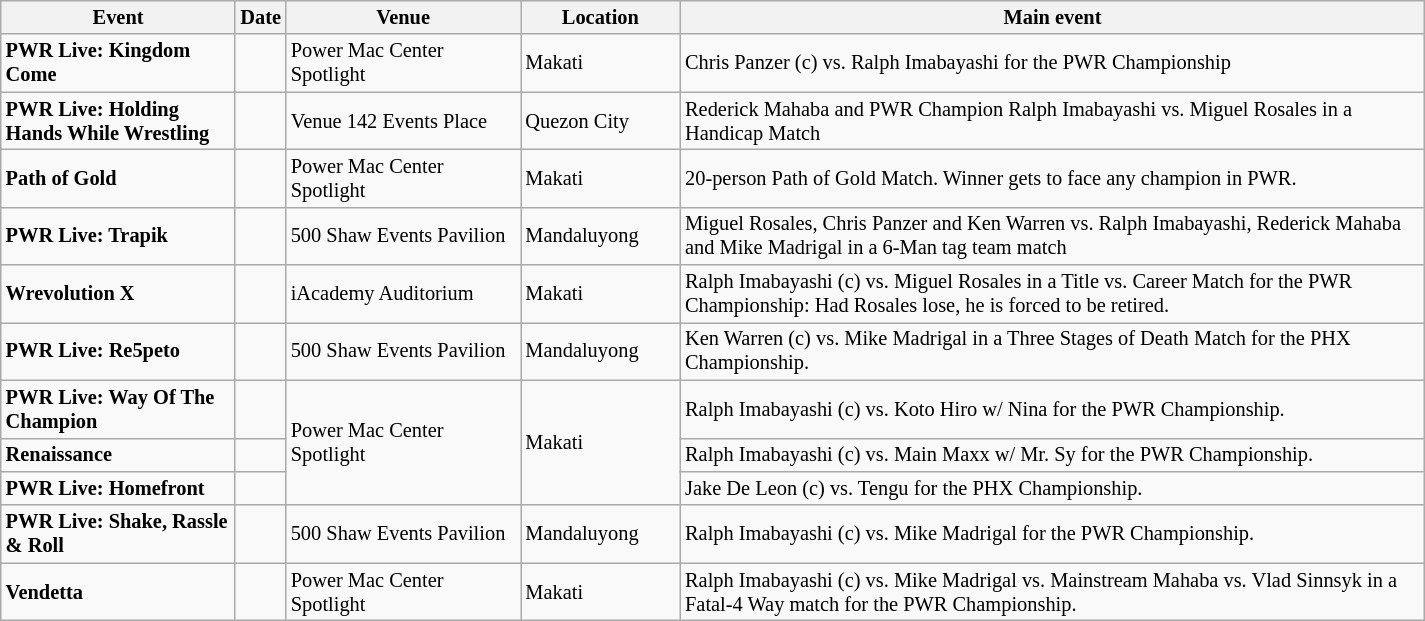<table class="sortable wikitable succession-box" style="font-size:85%;">
<tr>
<th scope="col" style="width:150px;">Event</th>
<th scope="col" style="width:10px;">Date</th>
<th scope="col" style="width:150px;">Venue</th>
<th scope="col" style="width:100px;">Location</th>
<th scope="col" style="width:490px;">Main event</th>
</tr>
<tr>
<td><strong>PWR Live: Kingdom Come</strong></td>
<td></td>
<td>Power Mac Center Spotlight</td>
<td>Makati</td>
<td>Chris Panzer (c) vs. Ralph Imabayashi for the PWR Championship</td>
</tr>
<tr>
<td><strong>PWR Live: Holding Hands While Wrestling</strong></td>
<td></td>
<td>Venue 142 Events Place</td>
<td>Quezon City</td>
<td>Rederick Mahaba and PWR Champion Ralph Imabayashi vs. Miguel Rosales in a Handicap Match</td>
</tr>
<tr>
<td><strong>Path of Gold</strong></td>
<td></td>
<td>Power Mac Center Spotlight</td>
<td>Makati</td>
<td>20-person Path of Gold Match. Winner gets to face any champion in PWR.</td>
</tr>
<tr>
<td><strong>PWR Live: Trapik</strong></td>
<td></td>
<td>500 Shaw Events Pavilion</td>
<td>Mandaluyong</td>
<td>Miguel Rosales, Chris Panzer and Ken Warren vs. Ralph Imabayashi, Rederick Mahaba and Mike Madrigal in a 6-Man tag team match</td>
</tr>
<tr>
<td><strong>Wrevolution X</strong></td>
<td></td>
<td>iAcademy Auditorium</td>
<td>Makati</td>
<td>Ralph Imabayashi (c) vs. Miguel Rosales in a Title vs. Career Match for the PWR Championship: Had Rosales lose, he is forced to be retired.</td>
</tr>
<tr>
<td><strong>PWR Live: Re5peto</strong></td>
<td></td>
<td>500 Shaw Events Pavilion</td>
<td>Mandaluyong</td>
<td>Ken Warren (c) vs. Mike Madrigal in a Three Stages of Death Match for the PHX Championship.</td>
</tr>
<tr>
<td><strong>PWR Live: Way Of The Champion</strong></td>
<td></td>
<td rowspan=3>Power Mac Center Spotlight</td>
<td rowspan=3>Makati</td>
<td>Ralph Imabayashi (c) vs. Koto Hiro w/ Nina for the PWR Championship.</td>
</tr>
<tr>
<td><strong>Renaissance</strong></td>
<td></td>
<td>Ralph Imabayashi (c) vs. Main Maxx w/ Mr. Sy for the PWR Championship.</td>
</tr>
<tr>
<td><strong>PWR Live: Homefront</strong></td>
<td></td>
<td>Jake De Leon (c) vs. Tengu for the PHX Championship.</td>
</tr>
<tr>
<td><strong>PWR Live: Shake, Rassle & Roll</strong></td>
<td></td>
<td>500 Shaw Events Pavilion</td>
<td>Mandaluyong</td>
<td>Ralph Imabayashi (c) vs. Mike Madrigal for the PWR Championship.</td>
</tr>
<tr>
<td><strong>Vendetta</strong></td>
<td></td>
<td>Power Mac Center Spotlight</td>
<td>Makati</td>
<td>Ralph Imabayashi (c) vs. Mike Madrigal vs. Mainstream Mahaba vs. Vlad Sinnsyk in a Fatal-4 Way match for the PWR Championship.</td>
</tr>
</table>
